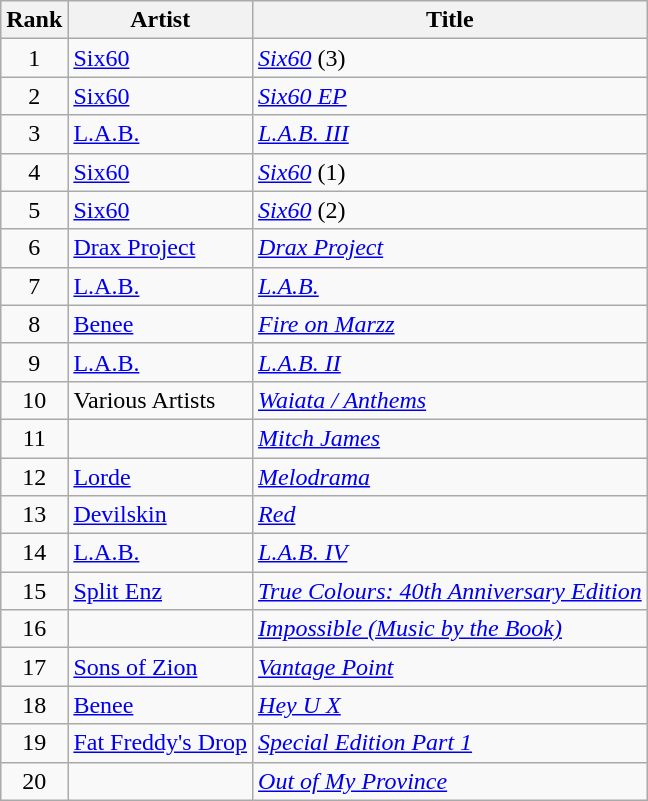<table class="wikitable sortable">
<tr>
<th>Rank</th>
<th>Artist</th>
<th>Title</th>
</tr>
<tr>
<td align="center">1</td>
<td><a href='#'>Six60</a></td>
<td><em><a href='#'>Six60</a></em> (3)</td>
</tr>
<tr>
<td align="center">2</td>
<td><a href='#'>Six60</a></td>
<td><em><a href='#'>Six60 EP</a></em></td>
</tr>
<tr>
<td align="center">3</td>
<td><a href='#'>L.A.B.</a></td>
<td><em><a href='#'>L.A.B. III</a></em></td>
</tr>
<tr>
<td align="center">4</td>
<td><a href='#'>Six60</a></td>
<td><em><a href='#'>Six60</a></em> (1)</td>
</tr>
<tr>
<td align="center">5</td>
<td><a href='#'>Six60</a></td>
<td><em><a href='#'>Six60</a></em> (2)</td>
</tr>
<tr>
<td align="center">6</td>
<td><a href='#'>Drax Project</a></td>
<td><em><a href='#'>Drax Project</a></em></td>
</tr>
<tr>
<td align="center">7</td>
<td><a href='#'>L.A.B.</a></td>
<td><em><a href='#'>L.A.B.</a></em></td>
</tr>
<tr>
<td align="center">8</td>
<td><a href='#'>Benee</a></td>
<td><em><a href='#'>Fire on Marzz</a></em></td>
</tr>
<tr>
<td align="center">9</td>
<td><a href='#'>L.A.B.</a></td>
<td><em><a href='#'>L.A.B. II</a></em></td>
</tr>
<tr>
<td align="center">10</td>
<td>Various Artists</td>
<td><em><a href='#'>Waiata / Anthems</a></em></td>
</tr>
<tr>
<td align="center">11</td>
<td></td>
<td><em><a href='#'>Mitch James</a></em></td>
</tr>
<tr>
<td align="center">12</td>
<td><a href='#'>Lorde</a></td>
<td><em><a href='#'>Melodrama</a></em></td>
</tr>
<tr>
<td align="center">13</td>
<td><a href='#'>Devilskin</a></td>
<td><em><a href='#'>Red</a></em></td>
</tr>
<tr>
<td align="center">14</td>
<td><a href='#'>L.A.B.</a></td>
<td><em><a href='#'>L.A.B. IV</a></em></td>
</tr>
<tr>
<td align="center">15</td>
<td><a href='#'>Split Enz</a></td>
<td><em><a href='#'>True Colours: 40th Anniversary Edition</a></em></td>
</tr>
<tr>
<td align="center">16</td>
<td></td>
<td><em><a href='#'>Impossible (Music by the Book)</a></em></td>
</tr>
<tr>
<td align="center">17</td>
<td><a href='#'>Sons of Zion</a></td>
<td><em><a href='#'>Vantage Point</a></em></td>
</tr>
<tr>
<td align="center">18</td>
<td><a href='#'>Benee</a></td>
<td><em><a href='#'>Hey U X</a></em></td>
</tr>
<tr>
<td align="center">19</td>
<td><a href='#'>Fat Freddy's Drop</a></td>
<td><em><a href='#'>Special Edition Part 1</a></em></td>
</tr>
<tr>
<td align="center">20</td>
<td></td>
<td><em><a href='#'>Out of My Province</a></em></td>
</tr>
</table>
